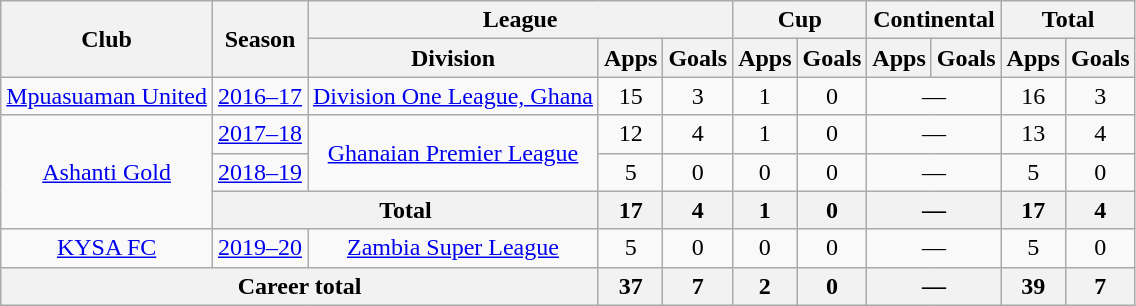<table class="wikitable" style="text-align:center">
<tr>
<th rowspan="2">Club</th>
<th rowspan="2">Season</th>
<th colspan="3">League</th>
<th colspan="2">Cup</th>
<th colspan="2">Continental</th>
<th colspan="2">Total</th>
</tr>
<tr>
<th>Division</th>
<th>Apps</th>
<th>Goals</th>
<th>Apps</th>
<th>Goals</th>
<th>Apps</th>
<th>Goals</th>
<th>Apps</th>
<th>Goals</th>
</tr>
<tr>
<td><a href='#'>Mpuasuaman United</a></td>
<td><a href='#'>2016–17</a></td>
<td><a href='#'>Division One League, Ghana</a></td>
<td>15</td>
<td>3</td>
<td>1</td>
<td>0</td>
<td colspan="2">—</td>
<td>16</td>
<td>3</td>
</tr>
<tr>
<td rowspan="3"><a href='#'>Ashanti Gold</a></td>
<td><a href='#'>2017–18</a></td>
<td rowspan=2><a href='#'>Ghanaian Premier League</a></td>
<td>12</td>
<td>4</td>
<td>1</td>
<td>0</td>
<td colspan="2">—</td>
<td>13</td>
<td>4</td>
</tr>
<tr>
<td><a href='#'>2018–19</a></td>
<td>5</td>
<td>0</td>
<td>0</td>
<td>0</td>
<td colspan="2">—</td>
<td>5</td>
<td>0</td>
</tr>
<tr>
<th colspan=2>Total</th>
<th>17</th>
<th>4</th>
<th>1</th>
<th>0</th>
<th colspan="2">—</th>
<th>17</th>
<th>4</th>
</tr>
<tr>
<td><a href='#'>KYSA FC</a></td>
<td><a href='#'>2019–20</a></td>
<td><a href='#'>Zambia Super League</a></td>
<td>5</td>
<td>0</td>
<td>0</td>
<td>0</td>
<td colspan="2">—</td>
<td>5</td>
<td>0</td>
</tr>
<tr>
<th colspan="3">Career total</th>
<th>37</th>
<th>7</th>
<th>2</th>
<th>0</th>
<th colspan="2">—</th>
<th>39</th>
<th>7</th>
</tr>
</table>
